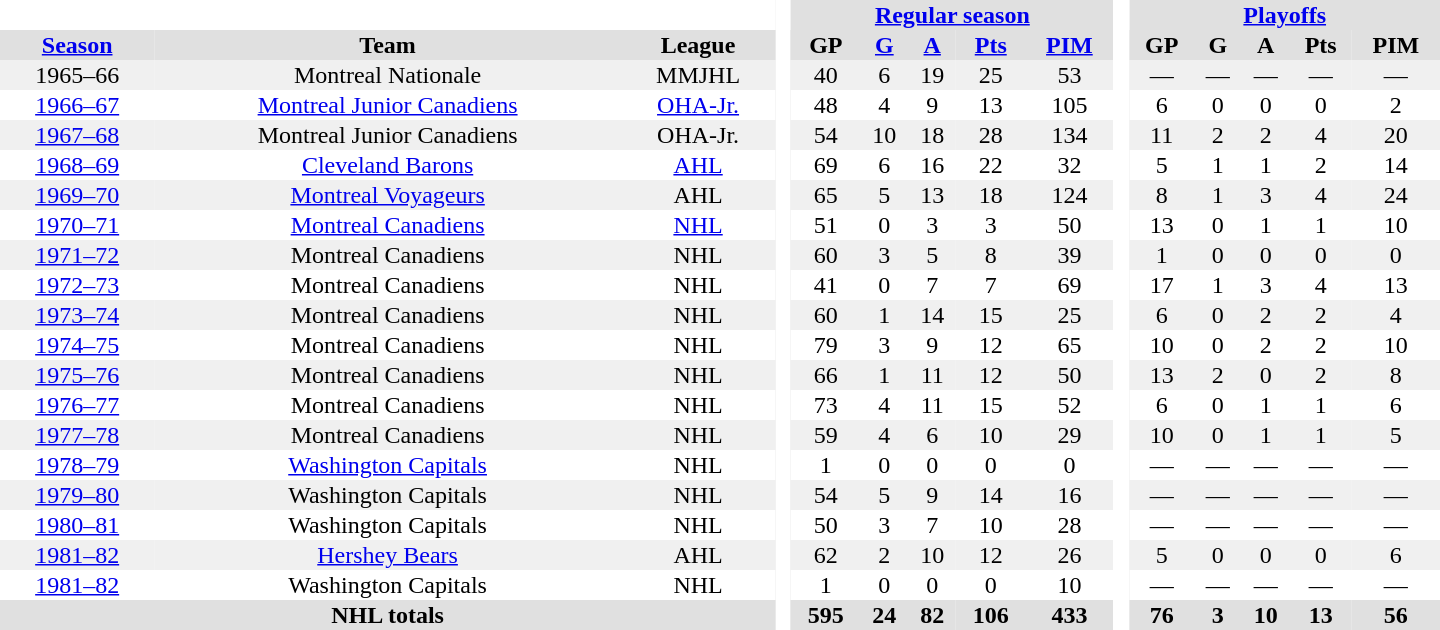<table border="0" cellpadding="1" cellspacing="0" style="text-align:center; width:60em">
<tr bgcolor="#e0e0e0">
<th colspan="3" bgcolor="#ffffff"> </th>
<th rowspan="99" bgcolor="#ffffff"> </th>
<th colspan="5"><a href='#'>Regular season</a></th>
<th rowspan="99" bgcolor="#ffffff"> </th>
<th colspan="5"><a href='#'>Playoffs</a></th>
</tr>
<tr bgcolor="#e0e0e0">
<th><a href='#'>Season</a></th>
<th>Team</th>
<th>League</th>
<th>GP</th>
<th><a href='#'>G</a></th>
<th><a href='#'>A</a></th>
<th><a href='#'>Pts</a></th>
<th><a href='#'>PIM</a></th>
<th>GP</th>
<th>G</th>
<th>A</th>
<th>Pts</th>
<th>PIM</th>
</tr>
<tr bgcolor="#f0f0f0">
<td>1965–66</td>
<td>Montreal Nationale</td>
<td>MMJHL</td>
<td>40</td>
<td>6</td>
<td>19</td>
<td>25</td>
<td>53</td>
<td>—</td>
<td>—</td>
<td>—</td>
<td>—</td>
<td>—</td>
</tr>
<tr>
<td><a href='#'>1966–67</a></td>
<td><a href='#'>Montreal Junior Canadiens</a></td>
<td><a href='#'>OHA-Jr.</a></td>
<td>48</td>
<td>4</td>
<td>9</td>
<td>13</td>
<td>105</td>
<td>6</td>
<td>0</td>
<td>0</td>
<td>0</td>
<td>2</td>
</tr>
<tr bgcolor="#f0f0f0">
<td><a href='#'>1967–68</a></td>
<td>Montreal Junior Canadiens</td>
<td>OHA-Jr.</td>
<td>54</td>
<td>10</td>
<td>18</td>
<td>28</td>
<td>134</td>
<td>11</td>
<td>2</td>
<td>2</td>
<td>4</td>
<td>20</td>
</tr>
<tr>
<td><a href='#'>1968–69</a></td>
<td><a href='#'>Cleveland Barons</a></td>
<td><a href='#'>AHL</a></td>
<td>69</td>
<td>6</td>
<td>16</td>
<td>22</td>
<td>32</td>
<td>5</td>
<td>1</td>
<td>1</td>
<td>2</td>
<td>14</td>
</tr>
<tr bgcolor="#f0f0f0">
<td><a href='#'>1969–70</a></td>
<td><a href='#'>Montreal Voyageurs</a></td>
<td>AHL</td>
<td>65</td>
<td>5</td>
<td>13</td>
<td>18</td>
<td>124</td>
<td>8</td>
<td>1</td>
<td>3</td>
<td>4</td>
<td>24</td>
</tr>
<tr>
<td><a href='#'>1970–71</a></td>
<td><a href='#'>Montreal Canadiens</a></td>
<td><a href='#'>NHL</a></td>
<td>51</td>
<td>0</td>
<td>3</td>
<td>3</td>
<td>50</td>
<td>13</td>
<td>0</td>
<td>1</td>
<td>1</td>
<td>10</td>
</tr>
<tr bgcolor="#f0f0f0">
<td><a href='#'>1971–72</a></td>
<td>Montreal Canadiens</td>
<td>NHL</td>
<td>60</td>
<td>3</td>
<td>5</td>
<td>8</td>
<td>39</td>
<td>1</td>
<td>0</td>
<td>0</td>
<td>0</td>
<td>0</td>
</tr>
<tr>
<td><a href='#'>1972–73</a></td>
<td>Montreal Canadiens</td>
<td>NHL</td>
<td>41</td>
<td>0</td>
<td>7</td>
<td>7</td>
<td>69</td>
<td>17</td>
<td>1</td>
<td>3</td>
<td>4</td>
<td>13</td>
</tr>
<tr bgcolor="#f0f0f0">
<td><a href='#'>1973–74</a></td>
<td>Montreal Canadiens</td>
<td>NHL</td>
<td>60</td>
<td>1</td>
<td>14</td>
<td>15</td>
<td>25</td>
<td>6</td>
<td>0</td>
<td>2</td>
<td>2</td>
<td>4</td>
</tr>
<tr>
<td><a href='#'>1974–75</a></td>
<td>Montreal Canadiens</td>
<td>NHL</td>
<td>79</td>
<td>3</td>
<td>9</td>
<td>12</td>
<td>65</td>
<td>10</td>
<td>0</td>
<td>2</td>
<td>2</td>
<td>10</td>
</tr>
<tr bgcolor="#f0f0f0">
<td><a href='#'>1975–76</a></td>
<td>Montreal Canadiens</td>
<td>NHL</td>
<td>66</td>
<td>1</td>
<td>11</td>
<td>12</td>
<td>50</td>
<td>13</td>
<td>2</td>
<td>0</td>
<td>2</td>
<td>8</td>
</tr>
<tr>
<td><a href='#'>1976–77</a></td>
<td>Montreal Canadiens</td>
<td>NHL</td>
<td>73</td>
<td>4</td>
<td>11</td>
<td>15</td>
<td>52</td>
<td>6</td>
<td>0</td>
<td>1</td>
<td>1</td>
<td>6</td>
</tr>
<tr bgcolor="#f0f0f0">
<td><a href='#'>1977–78</a></td>
<td>Montreal Canadiens</td>
<td>NHL</td>
<td>59</td>
<td>4</td>
<td>6</td>
<td>10</td>
<td>29</td>
<td>10</td>
<td>0</td>
<td>1</td>
<td>1</td>
<td>5</td>
</tr>
<tr>
<td><a href='#'>1978–79</a></td>
<td><a href='#'>Washington Capitals</a></td>
<td>NHL</td>
<td>1</td>
<td>0</td>
<td>0</td>
<td>0</td>
<td>0</td>
<td>—</td>
<td>—</td>
<td>—</td>
<td>—</td>
<td>—</td>
</tr>
<tr bgcolor="#f0f0f0">
<td><a href='#'>1979–80</a></td>
<td>Washington Capitals</td>
<td>NHL</td>
<td>54</td>
<td>5</td>
<td>9</td>
<td>14</td>
<td>16</td>
<td>—</td>
<td>—</td>
<td>—</td>
<td>—</td>
<td>—</td>
</tr>
<tr>
<td><a href='#'>1980–81</a></td>
<td>Washington Capitals</td>
<td>NHL</td>
<td>50</td>
<td>3</td>
<td>7</td>
<td>10</td>
<td>28</td>
<td>—</td>
<td>—</td>
<td>—</td>
<td>—</td>
<td>—</td>
</tr>
<tr bgcolor="#f0f0f0">
<td><a href='#'>1981–82</a></td>
<td><a href='#'>Hershey Bears</a></td>
<td>AHL</td>
<td>62</td>
<td>2</td>
<td>10</td>
<td>12</td>
<td>26</td>
<td>5</td>
<td>0</td>
<td>0</td>
<td>0</td>
<td>6</td>
</tr>
<tr>
<td><a href='#'>1981–82</a></td>
<td>Washington Capitals</td>
<td>NHL</td>
<td>1</td>
<td>0</td>
<td>0</td>
<td>0</td>
<td>10</td>
<td>—</td>
<td>—</td>
<td>—</td>
<td>—</td>
<td>—</td>
</tr>
<tr bgcolor="#e0e0e0">
<th colspan="3">NHL totals</th>
<th>595</th>
<th>24</th>
<th>82</th>
<th>106</th>
<th>433</th>
<th>76</th>
<th>3</th>
<th>10</th>
<th>13</th>
<th>56</th>
</tr>
</table>
